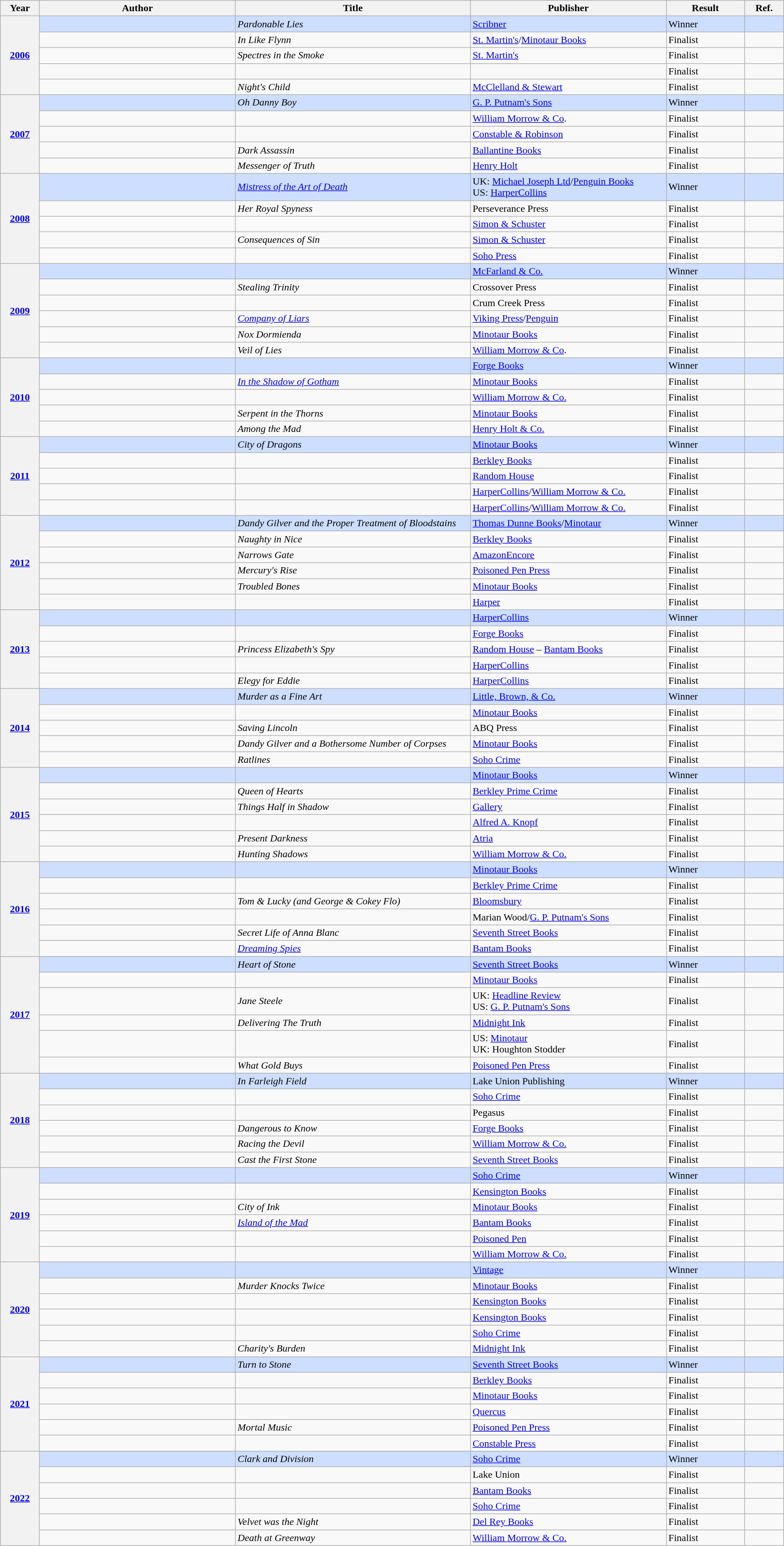<table class="wikitable sortable mw-collapsible" style="width:100%">
<tr>
<th scope="col" width="5%">Year</th>
<th scope="col" width="25%">Author</th>
<th scope="col" width="30%">Title</th>
<th scope="col" width="25%">Publisher</th>
<th scope="col" width="10%">Result</th>
<th scope="col" width="5%">Ref.</th>
</tr>
<tr style="background:#cddeff">
<th rowspan="5"><a href='#'>2006</a></th>
<td></td>
<td><em>Pardonable Lies</em></td>
<td><a href='#'>Scribner</a></td>
<td>Winner</td>
<td></td>
</tr>
<tr>
<td></td>
<td><em>In Like Flynn</em></td>
<td><a href='#'>St. Martin's</a>/<a href='#'>Minotaur Books</a></td>
<td>Finalist</td>
<td></td>
</tr>
<tr>
<td></td>
<td><em>Spectres in the Smoke</em></td>
<td><a href='#'>St. Martin's</a></td>
<td>Finalist</td>
<td></td>
</tr>
<tr>
<td></td>
<td><em></em></td>
<td></td>
<td>Finalist</td>
<td></td>
</tr>
<tr>
<td></td>
<td><em>Night's Child</em></td>
<td><a href='#'>McClelland & Stewart</a></td>
<td>Finalist</td>
<td></td>
</tr>
<tr style="background:#cddeff">
<th rowspan="5"><a href='#'>2007</a></th>
<td></td>
<td><em>Oh Danny Boy</em></td>
<td><a href='#'>G. P. Putnam's Sons</a></td>
<td>Winner</td>
<td></td>
</tr>
<tr>
<td></td>
<td><em></em></td>
<td><a href='#'>William Morrow & Co</a>.</td>
<td>Finalist</td>
<td></td>
</tr>
<tr>
<td></td>
<td><em></em></td>
<td><a href='#'>Constable & Robinson</a></td>
<td>Finalist</td>
<td></td>
</tr>
<tr>
<td></td>
<td><em>Dark Assassin</em></td>
<td><a href='#'>Ballantine Books</a></td>
<td>Finalist</td>
<td></td>
</tr>
<tr>
<td></td>
<td><em>Messenger of Truth</em></td>
<td><a href='#'>Henry Holt</a></td>
<td>Finalist</td>
<td></td>
</tr>
<tr style="background:#cddeff">
<th rowspan="5"><a href='#'>2008</a></th>
<td></td>
<td><em><a href='#'>Mistress of the Art of Death</a></em></td>
<td>UK: <a href='#'>Michael Joseph Ltd</a>/<a href='#'>Penguin Books</a><br>US: <a href='#'>HarperCollins</a></td>
<td>Winner</td>
<td></td>
</tr>
<tr>
<td></td>
<td><em>Her Royal Spyness</em></td>
<td>Perseverance Press</td>
<td>Finalist</td>
<td></td>
</tr>
<tr>
<td></td>
<td><em></em></td>
<td><a href='#'>Simon & Schuster</a></td>
<td>Finalist</td>
<td></td>
</tr>
<tr>
<td></td>
<td><em>Consequences of Sin</em></td>
<td><a href='#'>Simon & Schuster</a></td>
<td>Finalist</td>
<td></td>
</tr>
<tr>
<td></td>
<td><em></em></td>
<td><a href='#'>Soho Press</a></td>
<td>Finalist</td>
<td></td>
</tr>
<tr style="background:#cddeff">
<th rowspan="6"><a href='#'>2009</a></th>
<td></td>
<td><em></em></td>
<td><a href='#'>McFarland & Co.</a></td>
<td>Winner</td>
<td></td>
</tr>
<tr>
<td></td>
<td><em>Stealing Trinity</em></td>
<td>Crossover Press</td>
<td>Finalist</td>
<td></td>
</tr>
<tr>
<td></td>
<td><em></em></td>
<td>Crum Creek Press</td>
<td>Finalist</td>
<td></td>
</tr>
<tr>
<td></td>
<td><em><a href='#'>Company of Liars</a></em></td>
<td><a href='#'>Viking Press</a>/<a href='#'>Penguin</a></td>
<td>Finalist</td>
<td></td>
</tr>
<tr>
<td></td>
<td><em>Nox Dormienda</em></td>
<td><a href='#'>Minotaur Books</a></td>
<td>Finalist</td>
<td></td>
</tr>
<tr>
<td></td>
<td><em>Veil of Lies</em></td>
<td><a href='#'>William Morrow & Co</a>.</td>
<td>Finalist</td>
<td></td>
</tr>
<tr style="background:#cddeff">
<th rowspan="5"><a href='#'>2010</a></th>
<td></td>
<td><em></em></td>
<td><a href='#'>Forge Books</a></td>
<td>Winner</td>
<td></td>
</tr>
<tr>
<td></td>
<td><em><a href='#'>In the Shadow of Gotham</a></em></td>
<td><a href='#'>Minotaur Books</a></td>
<td>Finalist</td>
<td></td>
</tr>
<tr>
<td></td>
<td><em></em></td>
<td><a href='#'>William Morrow & Co.</a></td>
<td>Finalist</td>
<td></td>
</tr>
<tr>
<td></td>
<td><em>Serpent in the Thorns</em></td>
<td><a href='#'>Minotaur Books</a></td>
<td>Finalist</td>
<td></td>
</tr>
<tr>
<td></td>
<td><em>Among the Mad</em></td>
<td><a href='#'>Henry Holt & Co.</a></td>
<td>Finalist</td>
<td></td>
</tr>
<tr style="background:#cddeff">
<th rowspan="5"><a href='#'>2011</a></th>
<td></td>
<td><em>City of Dragons</em></td>
<td><a href='#'>Minotaur Books</a></td>
<td>Winner</td>
<td></td>
</tr>
<tr>
<td></td>
<td><em></em></td>
<td><a href='#'>Berkley Books</a></td>
<td>Finalist</td>
<td></td>
</tr>
<tr>
<td></td>
<td><em></em></td>
<td><a href='#'>Random House</a></td>
<td>Finalist</td>
<td></td>
</tr>
<tr>
<td></td>
<td><em></em></td>
<td><a href='#'>HarperCollins</a>/<a href='#'>William Morrow & Co.</a></td>
<td>Finalist</td>
<td></td>
</tr>
<tr>
<td></td>
<td><em></em></td>
<td><a href='#'>HarperCollins</a>/<a href='#'>William Morrow & Co.</a></td>
<td>Finalist</td>
<td></td>
</tr>
<tr style="background:#cddeff">
<th rowspan="6"><a href='#'>2012</a></th>
<td></td>
<td><em>Dandy Gilver and the Proper Treatment of Bloodstains</em></td>
<td><a href='#'>Thomas Dunne Books</a>/<a href='#'>Minotaur</a></td>
<td>Winner</td>
<td></td>
</tr>
<tr>
<td></td>
<td><em>Naughty in Nice</em></td>
<td><a href='#'>Berkley Books</a></td>
<td>Finalist</td>
<td></td>
</tr>
<tr>
<td></td>
<td><em>Narrows Gate</em></td>
<td><a href='#'>AmazonEncore</a></td>
<td>Finalist</td>
<td></td>
</tr>
<tr>
<td></td>
<td><em>Mercury's Rise</em></td>
<td><a href='#'>Poisoned Pen Press</a></td>
<td>Finalist</td>
<td></td>
</tr>
<tr>
<td></td>
<td><em>Troubled Bones</em></td>
<td><a href='#'>Minotaur Books</a></td>
<td>Finalist</td>
<td></td>
</tr>
<tr>
<td></td>
<td><em></em></td>
<td><a href='#'>Harper</a></td>
<td>Finalist</td>
<td></td>
</tr>
<tr style="background:#cddeff">
<th rowspan="5"><a href='#'>2013</a></th>
<td></td>
<td><em></em></td>
<td><a href='#'>HarperCollins</a></td>
<td>Winner</td>
<td></td>
</tr>
<tr>
<td></td>
<td><em></em></td>
<td><a href='#'>Forge Books</a></td>
<td>Finalist</td>
<td></td>
</tr>
<tr>
<td></td>
<td><em>Princess Elizabeth's Spy</em></td>
<td><a href='#'>Random House</a> – <a href='#'>Bantam Books</a></td>
<td>Finalist</td>
<td></td>
</tr>
<tr>
<td></td>
<td><em></em></td>
<td><a href='#'>HarperCollins</a></td>
<td>Finalist</td>
<td></td>
</tr>
<tr>
<td></td>
<td><em>Elegy for Eddie</em></td>
<td><a href='#'>HarperCollins</a></td>
<td>Finalist</td>
<td></td>
</tr>
<tr style="background:#cddeff">
<th rowspan="5"><a href='#'>2014</a></th>
<td></td>
<td><em>Murder as a Fine Art</em></td>
<td><a href='#'>Little, Brown, & Co.</a></td>
<td>Winner</td>
<td></td>
</tr>
<tr>
<td></td>
<td><em></em></td>
<td><a href='#'>Minotaur Books</a></td>
<td>Finalist</td>
<td></td>
</tr>
<tr>
<td></td>
<td><em>Saving Lincoln</em></td>
<td>ABQ Press</td>
<td>Finalist</td>
<td></td>
</tr>
<tr>
<td></td>
<td><em>Dandy Gilver and a Bothersome Number of Corpses</em></td>
<td><a href='#'>Minotaur Books</a></td>
<td>Finalist</td>
<td></td>
</tr>
<tr>
<td></td>
<td><em>Ratlines</em></td>
<td><a href='#'>Soho Crime</a></td>
<td>Finalist</td>
<td></td>
</tr>
<tr style="background:#cddeff">
<th rowspan="6"><a href='#'>2015</a></th>
<td></td>
<td><em></em></td>
<td><a href='#'>Minotaur Books</a></td>
<td>Winner</td>
<td></td>
</tr>
<tr>
<td></td>
<td><em>Queen of Hearts</em></td>
<td><a href='#'>Berkley Prime Crime</a></td>
<td>Finalist</td>
<td></td>
</tr>
<tr>
<td></td>
<td><em>Things Half in Shadow</em></td>
<td><a href='#'>Gallery</a></td>
<td>Finalist</td>
<td></td>
</tr>
<tr>
<td></td>
<td><em></em></td>
<td><a href='#'>Alfred A. Knopf</a></td>
<td>Finalist</td>
<td></td>
</tr>
<tr>
<td></td>
<td><em>Present Darkness</em></td>
<td><a href='#'>Atria</a></td>
<td>Finalist</td>
<td></td>
</tr>
<tr>
<td></td>
<td><em>Hunting Shadows</em></td>
<td><a href='#'>William Morrow & Co.</a></td>
<td>Finalist</td>
<td></td>
</tr>
<tr style="background:#cddeff">
<th rowspan="6"><a href='#'>2016</a></th>
<td></td>
<td><em></em></td>
<td><a href='#'>Minotaur Books</a></td>
<td>Winner</td>
<td></td>
</tr>
<tr>
<td></td>
<td><em></em></td>
<td><a href='#'>Berkley Prime Crime</a></td>
<td>Finalist</td>
<td></td>
</tr>
<tr>
<td></td>
<td><em>Tom & Lucky (and George & Cokey Flo)</em></td>
<td><a href='#'>Bloomsbury</a></td>
<td>Finalist</td>
<td></td>
</tr>
<tr>
<td></td>
<td><em></em></td>
<td>Marian Wood/<a href='#'>G. P. Putnam's Sons</a></td>
<td>Finalist</td>
<td></td>
</tr>
<tr>
<td></td>
<td><em>Secret Life of Anna Blanc</em></td>
<td><a href='#'>Seventh Street Books</a></td>
<td>Finalist</td>
<td></td>
</tr>
<tr>
<td></td>
<td><em><a href='#'>Dreaming Spies</a></em></td>
<td><a href='#'>Bantam Books</a></td>
<td>Finalist</td>
<td></td>
</tr>
<tr style="background:#cddeff">
<th rowspan="6"><a href='#'>2017</a></th>
<td></td>
<td><em>Heart of Stone</em></td>
<td><a href='#'>Seventh Street Books</a></td>
<td>Winner</td>
<td></td>
</tr>
<tr>
<td></td>
<td><em></em></td>
<td><a href='#'>Minotaur Books</a></td>
<td>Finalist</td>
<td></td>
</tr>
<tr>
<td></td>
<td><em>Jane Steele</em></td>
<td>UK: <a href='#'>Headline Review</a><br>US: <a href='#'>G. P. Putnam's Sons</a></td>
<td>Finalist</td>
<td></td>
</tr>
<tr>
<td></td>
<td><em>Delivering The Truth</em></td>
<td><a href='#'>Midnight Ink</a></td>
<td>Finalist</td>
<td></td>
</tr>
<tr>
<td></td>
<td><em></em></td>
<td>US: <a href='#'>Minotaur</a><br>UK: Houghton Stodder</td>
<td>Finalist</td>
<td></td>
</tr>
<tr>
<td></td>
<td><em>What Gold Buys</em></td>
<td><a href='#'>Poisoned Pen Press</a></td>
<td>Finalist</td>
<td></td>
</tr>
<tr style="background:#cddeff">
<th rowspan="6"><a href='#'>2018</a></th>
<td></td>
<td><em>In Farleigh Field</em></td>
<td>Lake Union Publishing</td>
<td>Winner</td>
<td></td>
</tr>
<tr>
<td></td>
<td><em></em></td>
<td><a href='#'>Soho Crime</a></td>
<td>Finalist</td>
<td></td>
</tr>
<tr>
<td></td>
<td><em></em></td>
<td>Pegasus</td>
<td>Finalist</td>
<td></td>
</tr>
<tr>
<td></td>
<td><em>Dangerous to Know</em></td>
<td><a href='#'>Forge Books</a></td>
<td>Finalist</td>
<td></td>
</tr>
<tr>
<td></td>
<td><em>Racing the Devil</em></td>
<td><a href='#'>William Morrow & Co.</a></td>
<td>Finalist</td>
<td></td>
</tr>
<tr>
<td></td>
<td><em>Cast the First Stone</em></td>
<td><a href='#'>Seventh Street Books</a></td>
<td>Finalist</td>
<td></td>
</tr>
<tr style="background:#cddeff">
<th rowspan="6"><a href='#'>2019</a></th>
<td></td>
<td><em></em></td>
<td><a href='#'>Soho Crime</a></td>
<td>Winner</td>
<td></td>
</tr>
<tr>
<td></td>
<td><em></em></td>
<td><a href='#'>Kensington Books</a></td>
<td>Finalist</td>
<td></td>
</tr>
<tr>
<td></td>
<td><em>City of Ink</em></td>
<td><a href='#'>Minotaur Books</a></td>
<td>Finalist</td>
<td></td>
</tr>
<tr>
<td></td>
<td><em><a href='#'>Island of the Mad</a></em></td>
<td><a href='#'>Bantam Books</a></td>
<td>Finalist</td>
<td></td>
</tr>
<tr>
<td></td>
<td><em></em></td>
<td><a href='#'>Poisoned Pen</a></td>
<td>Finalist</td>
<td></td>
</tr>
<tr>
<td></td>
<td><em></em></td>
<td><a href='#'>William Morrow & Co.</a></td>
<td>Finalist</td>
<td></td>
</tr>
<tr style="background:#cddeff">
<th rowspan="6"><a href='#'>2020</a></th>
<td></td>
<td><em></em></td>
<td><a href='#'>Vintage</a></td>
<td>Winner</td>
<td></td>
</tr>
<tr>
<td></td>
<td><em>Murder Knocks Twice</em></td>
<td><a href='#'>Minotaur Books</a></td>
<td>Finalist</td>
<td></td>
</tr>
<tr>
<td></td>
<td><em></em></td>
<td><a href='#'>Kensington Books</a></td>
<td>Finalist</td>
<td></td>
</tr>
<tr>
<td></td>
<td><em></em></td>
<td><a href='#'>Kensington Books</a></td>
<td>Finalist</td>
<td></td>
</tr>
<tr>
<td></td>
<td><em></em></td>
<td><a href='#'>Soho Crime</a></td>
<td>Finalist</td>
<td></td>
</tr>
<tr>
<td></td>
<td><em>Charity's Burden</em></td>
<td><a href='#'>Midnight Ink</a></td>
<td>Finalist</td>
<td></td>
</tr>
<tr style="background:#cddeff">
<th rowspan="6"><a href='#'>2021</a></th>
<td></td>
<td><em>Turn to Stone</em></td>
<td><a href='#'>Seventh Street Books</a></td>
<td>Winner</td>
<td></td>
</tr>
<tr>
<td></td>
<td><em></em></td>
<td><a href='#'>Berkley Books</a></td>
<td>Finalist</td>
<td></td>
</tr>
<tr>
<td></td>
<td><em></em></td>
<td><a href='#'>Minotaur Books</a></td>
<td>Finalist</td>
<td></td>
</tr>
<tr>
<td></td>
<td><em></em></td>
<td><a href='#'>Quercus</a></td>
<td>Finalist</td>
<td></td>
</tr>
<tr>
<td></td>
<td><em>Mortal Music</em></td>
<td><a href='#'>Poisoned Pen Press</a></td>
<td>Finalist</td>
<td></td>
</tr>
<tr>
<td></td>
<td><em></em></td>
<td><a href='#'>Constable Press</a></td>
<td>Finalist</td>
<td></td>
</tr>
<tr style="background:#cddeff">
<th rowspan="6"><a href='#'>2022</a></th>
<td></td>
<td><em>Clark and Division</em></td>
<td><a href='#'>Soho Crime</a></td>
<td>Winner</td>
<td></td>
</tr>
<tr>
<td></td>
<td><em></em></td>
<td>Lake Union</td>
<td>Finalist</td>
<td></td>
</tr>
<tr>
<td></td>
<td><em></em></td>
<td><a href='#'>Bantam Books</a></td>
<td>Finalist</td>
<td></td>
</tr>
<tr>
<td></td>
<td><em></em></td>
<td><a href='#'>Soho Crime</a></td>
<td>Finalist</td>
<td></td>
</tr>
<tr>
<td></td>
<td><em>Velvet was the Night</em></td>
<td><a href='#'>Del Rey Books</a></td>
<td>Finalist</td>
<td></td>
</tr>
<tr>
<td></td>
<td><em>Death at Greenway</em></td>
<td><a href='#'>William Morrow & Co.</a></td>
<td>Finalist</td>
<td></td>
</tr>
</table>
